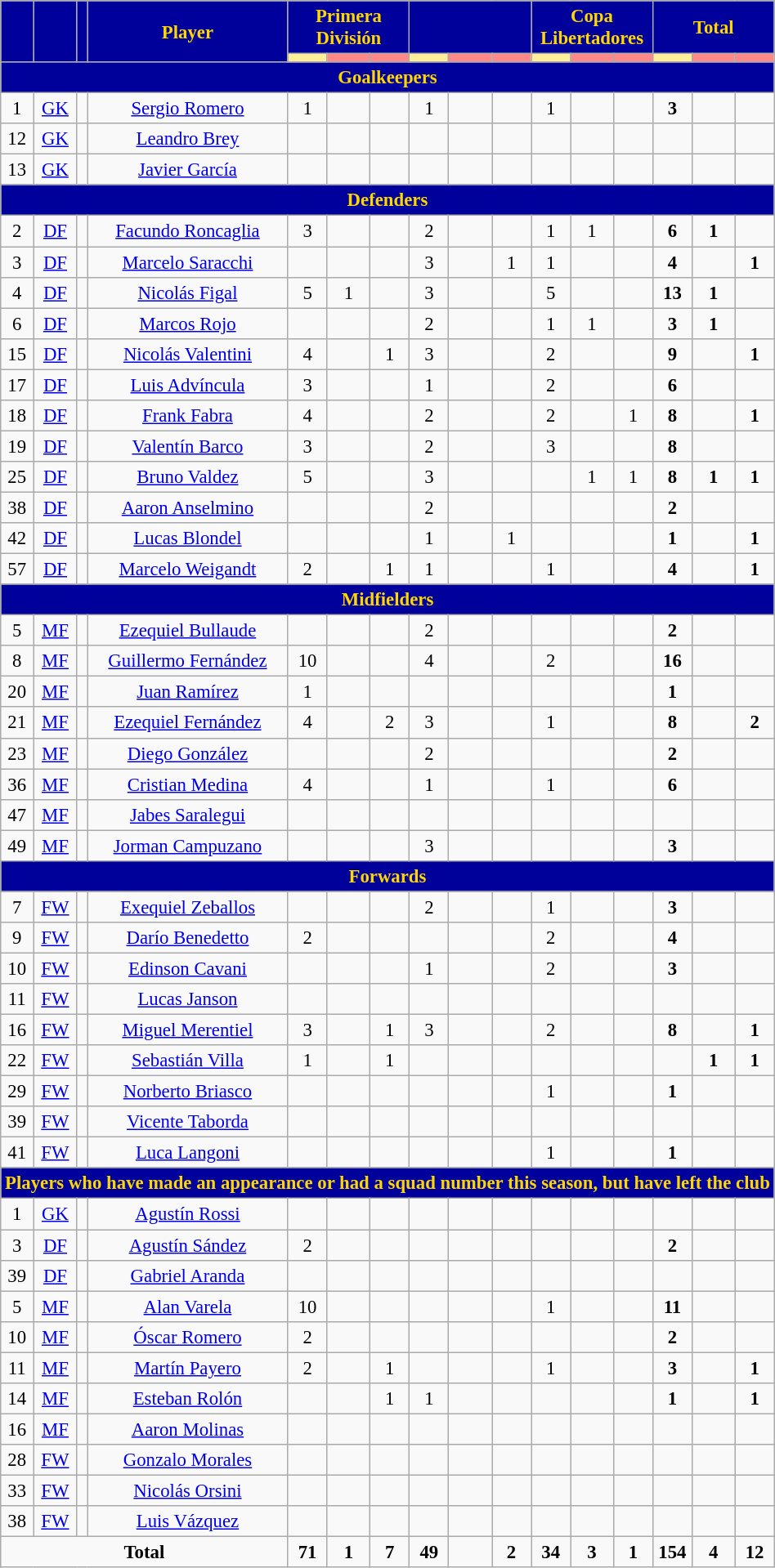<table class="wikitable" style="font-size: 95%; text-align: center;">
<tr>
<td rowspan="2" style="background:#00009B; color:gold; style="width:3%; text-align:center;"><strong></strong></td>
<td rowspan="2" style="background:#00009B; color:gold; style="width:3%; text-align:center;"><strong></strong></td>
<td rowspan="2" style="background:#00009B; color:gold; style="width:3%; text-align:center;"><strong></strong></td>
<td rowspan="2" style="background:#00009B; color:gold; style="width:22%; text-align:center;"><strong>Player</strong></td>
<td colspan="3" style="background:#00009B; color:gold;style="text-align:center;"><strong>Primera División</strong></td>
<td colspan="3" style="background:#00009B; color:gold;style="text-align:center;"></td>
<td colspan="3" style="background:#00009B; color:gold;style="text-align:center;"><strong>Copa Libertadores</strong></td>
<td colspan="3" style="background:#00009B; color:gold;style="text-align:center;"><strong>Total</strong></td>
</tr>
<tr>
<th style="width:25px; background:#fe9;"></th>
<th style="width:28px; background:#ff8888;"></th>
<th style="width:25px; background:#ff8888;"></th>
<th style="width:25px; background:#fe9;"></th>
<th style="width:28px; background:#ff8888;"></th>
<th style="width:25px; background:#ff8888;"></th>
<th style="width:25px; background:#fe9;"></th>
<th style="width:28px; background:#ff8888;"></th>
<th style="width:25px; background:#ff8888;"></th>
<th style="width:25px; background:#fe9;"></th>
<th style="width:28px; background:#ff8888;"></th>
<th style="width:25px; background:#ff8888;"></th>
</tr>
<tr>
<th colspan="22" style="background:#00009B; color:gold; text-align:center">Goalkeepers</th>
</tr>
<tr>
<td>1</td>
<td><a href='#'>GK</a></td>
<td></td>
<td><a href='#'>Sergio Romero</a></td>
<td>1</td>
<td></td>
<td></td>
<td>1</td>
<td></td>
<td></td>
<td>1</td>
<td></td>
<td></td>
<td><strong>3</strong></td>
<td><strong> </strong></td>
<td><strong> </strong></td>
</tr>
<tr>
<td>12</td>
<td><a href='#'>GK</a></td>
<td></td>
<td><a href='#'>Leandro Brey</a></td>
<td></td>
<td></td>
<td></td>
<td></td>
<td></td>
<td></td>
<td></td>
<td></td>
<td></td>
<td><strong> </strong></td>
<td><strong> </strong></td>
<td><strong> </strong></td>
</tr>
<tr>
<td>13</td>
<td><a href='#'>GK</a></td>
<td></td>
<td><a href='#'>Javier García</a></td>
<td></td>
<td></td>
<td></td>
<td></td>
<td></td>
<td></td>
<td></td>
<td></td>
<td></td>
<td><strong> </strong></td>
<td><strong> </strong></td>
<td><strong> </strong></td>
</tr>
<tr>
<th colspan="22" style="background:#00009B; color:gold; text-align:center">Defenders</th>
</tr>
<tr>
<td>2</td>
<td><a href='#'>DF</a></td>
<td></td>
<td><a href='#'>Facundo Roncaglia</a></td>
<td>3</td>
<td></td>
<td></td>
<td>2</td>
<td></td>
<td></td>
<td>1</td>
<td>1</td>
<td></td>
<td><strong>6</strong></td>
<td><strong>1</strong></td>
<td><strong> </strong></td>
</tr>
<tr>
<td>3</td>
<td><a href='#'>DF</a></td>
<td></td>
<td><a href='#'>Marcelo Saracchi</a></td>
<td></td>
<td></td>
<td></td>
<td>3</td>
<td></td>
<td>1</td>
<td>1</td>
<td></td>
<td></td>
<td><strong>4</strong></td>
<td><strong> </strong></td>
<td><strong>1</strong></td>
</tr>
<tr>
<td>4</td>
<td><a href='#'>DF</a></td>
<td></td>
<td><a href='#'>Nicolás Figal</a></td>
<td>5</td>
<td>1</td>
<td></td>
<td>3</td>
<td></td>
<td></td>
<td>5</td>
<td></td>
<td></td>
<td><strong>13</strong></td>
<td><strong>1</strong></td>
<td><strong> </strong></td>
</tr>
<tr>
<td>6</td>
<td><a href='#'>DF</a></td>
<td></td>
<td><a href='#'>Marcos Rojo</a></td>
<td></td>
<td></td>
<td></td>
<td>2</td>
<td></td>
<td></td>
<td>1</td>
<td>1</td>
<td></td>
<td><strong>3</strong></td>
<td><strong>1</strong></td>
<td><strong> </strong></td>
</tr>
<tr>
<td>15</td>
<td><a href='#'>DF</a></td>
<td></td>
<td><a href='#'>Nicolás Valentini</a></td>
<td>4</td>
<td></td>
<td>1</td>
<td>3</td>
<td></td>
<td></td>
<td>2</td>
<td></td>
<td></td>
<td><strong>9</strong></td>
<td><strong> </strong></td>
<td><strong>1</strong></td>
</tr>
<tr>
<td>17</td>
<td><a href='#'>DF</a></td>
<td></td>
<td><a href='#'>Luis Advíncula</a></td>
<td>3</td>
<td></td>
<td></td>
<td>1</td>
<td></td>
<td></td>
<td>2</td>
<td></td>
<td></td>
<td><strong>6</strong></td>
<td><strong> </strong></td>
<td><strong> </strong></td>
</tr>
<tr>
<td>18</td>
<td><a href='#'>DF</a></td>
<td></td>
<td><a href='#'>Frank Fabra</a></td>
<td>4</td>
<td></td>
<td></td>
<td>2</td>
<td></td>
<td></td>
<td>2</td>
<td></td>
<td>1</td>
<td><strong>8</strong></td>
<td><strong> </strong></td>
<td><strong>1</strong></td>
</tr>
<tr>
<td>19</td>
<td><a href='#'>DF</a></td>
<td></td>
<td><a href='#'>Valentín Barco</a></td>
<td>3</td>
<td></td>
<td></td>
<td>2</td>
<td></td>
<td></td>
<td>3</td>
<td></td>
<td></td>
<td><strong>8</strong></td>
<td><strong> </strong></td>
<td><strong> </strong></td>
</tr>
<tr>
<td>25</td>
<td><a href='#'>DF</a></td>
<td></td>
<td><a href='#'>Bruno Valdez</a></td>
<td>5</td>
<td></td>
<td></td>
<td>3</td>
<td></td>
<td></td>
<td></td>
<td>1</td>
<td>1</td>
<td><strong>8</strong></td>
<td><strong>1</strong></td>
<td><strong>1</strong></td>
</tr>
<tr>
<td>38</td>
<td><a href='#'>DF</a></td>
<td></td>
<td><a href='#'>Aaron Anselmino</a></td>
<td></td>
<td></td>
<td></td>
<td>2</td>
<td></td>
<td></td>
<td></td>
<td></td>
<td></td>
<td><strong>2</strong></td>
<td><strong> </strong></td>
<td><strong> </strong></td>
</tr>
<tr>
<td>42</td>
<td><a href='#'>DF</a></td>
<td></td>
<td><a href='#'>Lucas Blondel</a></td>
<td></td>
<td></td>
<td></td>
<td>1</td>
<td></td>
<td>1</td>
<td></td>
<td></td>
<td></td>
<td><strong>1</strong></td>
<td><strong> </strong></td>
<td><strong>1</strong></td>
</tr>
<tr>
<td>57</td>
<td><a href='#'>DF</a></td>
<td></td>
<td><a href='#'>Marcelo Weigandt</a></td>
<td>2</td>
<td></td>
<td>1</td>
<td>1</td>
<td></td>
<td></td>
<td>1</td>
<td></td>
<td></td>
<td><strong>4</strong></td>
<td><strong> </strong></td>
<td><strong>1</strong></td>
</tr>
<tr>
<th colspan="22" style="background:#00009B; color:gold; text-align:center">Midfielders</th>
</tr>
<tr>
<td>5</td>
<td><a href='#'>MF</a></td>
<td></td>
<td><a href='#'>Ezequiel Bullaude</a></td>
<td></td>
<td></td>
<td></td>
<td>2</td>
<td></td>
<td></td>
<td></td>
<td></td>
<td></td>
<td><strong>2</strong></td>
<td><strong> </strong></td>
<td><strong> </strong></td>
</tr>
<tr>
<td>8</td>
<td><a href='#'>MF</a></td>
<td></td>
<td><a href='#'>Guillermo Fernández</a></td>
<td>10</td>
<td></td>
<td></td>
<td>4</td>
<td></td>
<td></td>
<td>2</td>
<td></td>
<td></td>
<td><strong>16</strong></td>
<td><strong> </strong></td>
<td><strong> </strong></td>
</tr>
<tr>
<td>20</td>
<td><a href='#'>MF</a></td>
<td></td>
<td><a href='#'>Juan Ramírez</a></td>
<td>1</td>
<td></td>
<td></td>
<td></td>
<td></td>
<td></td>
<td></td>
<td></td>
<td></td>
<td><strong>1</strong></td>
<td><strong> </strong></td>
<td><strong> </strong></td>
</tr>
<tr>
<td>21</td>
<td><a href='#'>MF</a></td>
<td></td>
<td><a href='#'>Ezequiel Fernández</a></td>
<td>4</td>
<td></td>
<td>2</td>
<td>3</td>
<td></td>
<td></td>
<td>1</td>
<td></td>
<td></td>
<td><strong>8</strong></td>
<td><strong> </strong></td>
<td><strong>2</strong></td>
</tr>
<tr>
<td>23</td>
<td><a href='#'>MF</a></td>
<td></td>
<td><a href='#'>Diego González</a></td>
<td></td>
<td></td>
<td></td>
<td>2</td>
<td></td>
<td></td>
<td></td>
<td></td>
<td></td>
<td><strong>2</strong></td>
<td><strong> </strong></td>
<td><strong> </strong></td>
</tr>
<tr>
<td>36</td>
<td><a href='#'>MF</a></td>
<td></td>
<td><a href='#'>Cristian Medina</a></td>
<td>4</td>
<td></td>
<td></td>
<td>1</td>
<td></td>
<td></td>
<td>1</td>
<td></td>
<td></td>
<td><strong>6</strong></td>
<td><strong> </strong></td>
<td><strong> </strong></td>
</tr>
<tr>
<td>47</td>
<td><a href='#'>MF</a></td>
<td></td>
<td><a href='#'>Jabes Saralegui</a></td>
<td></td>
<td></td>
<td></td>
<td></td>
<td></td>
<td></td>
<td></td>
<td></td>
<td></td>
<td><strong> </strong></td>
<td><strong> </strong></td>
<td><strong> </strong></td>
</tr>
<tr>
<td>49</td>
<td><a href='#'>MF</a></td>
<td></td>
<td><a href='#'>Jorman Campuzano</a></td>
<td></td>
<td></td>
<td></td>
<td>3</td>
<td></td>
<td></td>
<td></td>
<td></td>
<td></td>
<td><strong>3</strong></td>
<td><strong> </strong></td>
<td><strong> </strong></td>
</tr>
<tr>
<th colspan="22" style="background:#00009B; color:gold; text-align:center">Forwards</th>
</tr>
<tr>
<td>7</td>
<td><a href='#'>FW</a></td>
<td></td>
<td><a href='#'>Exequiel Zeballos</a></td>
<td></td>
<td></td>
<td></td>
<td>2</td>
<td></td>
<td></td>
<td>1</td>
<td></td>
<td></td>
<td><strong>3</strong></td>
<td><strong> </strong></td>
<td><strong> </strong></td>
</tr>
<tr>
<td>9</td>
<td><a href='#'>FW</a></td>
<td></td>
<td><a href='#'>Darío Benedetto</a></td>
<td>2</td>
<td></td>
<td></td>
<td></td>
<td></td>
<td></td>
<td>2</td>
<td></td>
<td></td>
<td><strong>4</strong></td>
<td><strong> </strong></td>
<td><strong> </strong></td>
</tr>
<tr>
<td>10</td>
<td><a href='#'>FW</a></td>
<td></td>
<td><a href='#'>Edinson Cavani</a></td>
<td></td>
<td></td>
<td></td>
<td>1</td>
<td></td>
<td></td>
<td>2</td>
<td></td>
<td></td>
<td><strong>3</strong></td>
<td><strong> </strong></td>
<td><strong> </strong></td>
</tr>
<tr>
<td>11</td>
<td><a href='#'>FW</a></td>
<td></td>
<td><a href='#'>Lucas Janson</a></td>
<td></td>
<td></td>
<td></td>
<td></td>
<td></td>
<td></td>
<td></td>
<td></td>
<td></td>
<td><strong> </strong></td>
<td><strong> </strong></td>
<td><strong> </strong></td>
</tr>
<tr>
<td>16</td>
<td><a href='#'>FW</a></td>
<td></td>
<td><a href='#'>Miguel Merentiel</a></td>
<td>3</td>
<td></td>
<td>1</td>
<td>3</td>
<td></td>
<td></td>
<td>2</td>
<td></td>
<td></td>
<td><strong>8</strong></td>
<td><strong> </strong></td>
<td><strong>1</strong></td>
</tr>
<tr>
<td>22</td>
<td><a href='#'>FW</a></td>
<td></td>
<td><a href='#'>Sebastián Villa</a></td>
<td>1</td>
<td></td>
<td>1</td>
<td></td>
<td></td>
<td></td>
<td></td>
<td></td>
<td></td>
<td><strong> </strong></td>
<td><strong>1</strong></td>
<td><strong>1</strong></td>
</tr>
<tr>
<td>29</td>
<td><a href='#'>FW</a></td>
<td></td>
<td><a href='#'>Norberto Briasco</a></td>
<td></td>
<td></td>
<td></td>
<td></td>
<td></td>
<td></td>
<td>1</td>
<td></td>
<td></td>
<td><strong>1</strong></td>
<td><strong> </strong></td>
<td><strong> </strong></td>
</tr>
<tr>
<td>39</td>
<td><a href='#'>FW</a></td>
<td></td>
<td><a href='#'>Vicente Taborda</a></td>
<td></td>
<td></td>
<td></td>
<td></td>
<td></td>
<td></td>
<td></td>
<td></td>
<td></td>
<td><strong> </strong></td>
<td><strong> </strong></td>
<td><strong> </strong></td>
</tr>
<tr>
<td>41</td>
<td><a href='#'>FW</a></td>
<td></td>
<td><a href='#'>Luca Langoni</a></td>
<td></td>
<td></td>
<td></td>
<td></td>
<td></td>
<td></td>
<td>1</td>
<td></td>
<td></td>
<td><strong>1</strong></td>
<td><strong> </strong></td>
<td><strong> </strong></td>
</tr>
<tr>
<th colspan="22" style="background:#00009B; color:gold; text-align:center">Players who have made an appearance or had a squad number this season, but have left the club</th>
</tr>
<tr>
<td>1</td>
<td><a href='#'>GK</a></td>
<td></td>
<td><a href='#'>Agustín Rossi</a></td>
<td></td>
<td></td>
<td></td>
<td></td>
<td></td>
<td></td>
<td></td>
<td></td>
<td></td>
<td><strong> </strong></td>
<td><strong> </strong></td>
<td><strong> </strong></td>
</tr>
<tr>
<td>3</td>
<td><a href='#'>DF</a></td>
<td></td>
<td><a href='#'>Agustín Sández</a></td>
<td>2</td>
<td></td>
<td></td>
<td></td>
<td></td>
<td></td>
<td></td>
<td></td>
<td></td>
<td><strong>2</strong></td>
<td><strong> </strong></td>
<td><strong> </strong></td>
</tr>
<tr>
<td>39</td>
<td><a href='#'>DF</a></td>
<td></td>
<td><a href='#'>Gabriel Aranda</a></td>
<td></td>
<td></td>
<td></td>
<td></td>
<td></td>
<td></td>
<td></td>
<td></td>
<td></td>
<td><strong> </strong></td>
<td><strong> </strong></td>
<td><strong> </strong></td>
</tr>
<tr>
<td>5</td>
<td><a href='#'>MF</a></td>
<td></td>
<td><a href='#'>Alan Varela</a></td>
<td>10</td>
<td></td>
<td></td>
<td></td>
<td></td>
<td></td>
<td>1</td>
<td></td>
<td></td>
<td><strong>11</strong></td>
<td><strong> </strong></td>
<td><strong> </strong></td>
</tr>
<tr>
<td>10</td>
<td><a href='#'>MF</a></td>
<td></td>
<td><a href='#'>Óscar Romero</a></td>
<td>2</td>
<td></td>
<td></td>
<td></td>
<td></td>
<td></td>
<td></td>
<td></td>
<td></td>
<td><strong>2</strong></td>
<td><strong> </strong></td>
<td><strong> </strong></td>
</tr>
<tr>
<td>11</td>
<td><a href='#'>MF</a></td>
<td></td>
<td><a href='#'>Martín Payero</a></td>
<td>2</td>
<td></td>
<td>1</td>
<td></td>
<td></td>
<td></td>
<td>1</td>
<td></td>
<td></td>
<td><strong>3</strong></td>
<td><strong> </strong></td>
<td><strong>1</strong></td>
</tr>
<tr>
<td>14</td>
<td><a href='#'>MF</a></td>
<td></td>
<td><a href='#'>Esteban Rolón</a></td>
<td></td>
<td></td>
<td>1</td>
<td>1</td>
<td></td>
<td></td>
<td></td>
<td></td>
<td></td>
<td><strong>1</strong></td>
<td><strong> </strong></td>
<td><strong>1</strong></td>
</tr>
<tr>
<td>16</td>
<td><a href='#'>MF</a></td>
<td></td>
<td><a href='#'>Aaron Molinas</a></td>
<td></td>
<td></td>
<td></td>
<td></td>
<td></td>
<td></td>
<td></td>
<td></td>
<td></td>
<td><strong> </strong></td>
<td><strong> </strong></td>
<td><strong> </strong></td>
</tr>
<tr>
<td>28</td>
<td><a href='#'>FW</a></td>
<td></td>
<td><a href='#'>Gonzalo Morales</a></td>
<td></td>
<td></td>
<td></td>
<td></td>
<td></td>
<td></td>
<td></td>
<td></td>
<td></td>
<td><strong> </strong></td>
<td><strong> </strong></td>
<td><strong> </strong></td>
</tr>
<tr>
<td>33</td>
<td><a href='#'>FW</a></td>
<td></td>
<td><a href='#'>Nicolás Orsini</a></td>
<td></td>
<td></td>
<td></td>
<td></td>
<td></td>
<td></td>
<td></td>
<td></td>
<td></td>
<td><strong> </strong></td>
<td><strong> </strong></td>
<td><strong> </strong></td>
</tr>
<tr>
<td>38</td>
<td><a href='#'>FW</a></td>
<td></td>
<td><a href='#'>Luis Vázquez</a></td>
<td></td>
<td></td>
<td></td>
<td></td>
<td></td>
<td></td>
<td></td>
<td></td>
<td></td>
<td><strong> </strong></td>
<td><strong> </strong></td>
<td><strong> </strong></td>
</tr>
<tr>
<td colspan=4><strong>Total</strong></td>
<td><strong>71</strong></td>
<td><strong>1</strong></td>
<td><strong>7</strong></td>
<td><strong>49</strong></td>
<td><strong> </strong></td>
<td><strong>2</strong></td>
<td><strong>34</strong></td>
<td><strong>3</strong></td>
<td><strong>1</strong></td>
<td><strong>154</strong></td>
<td><strong>4</strong></td>
<td><strong>12</strong></td>
</tr>
</table>
